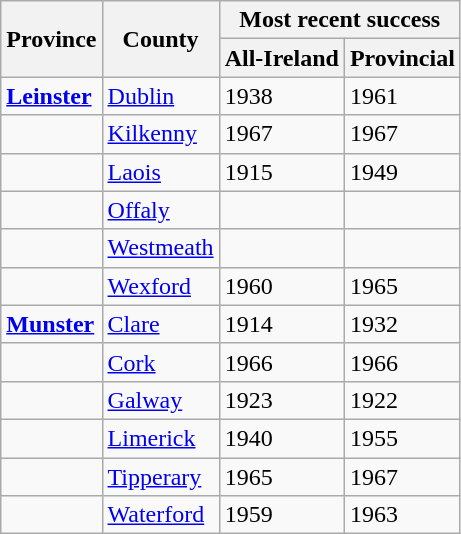<table class="wikitable">
<tr>
<th rowspan="2">Province</th>
<th rowspan="2">County</th>
<th colspan="3">Most recent success</th>
</tr>
<tr>
<th>All-Ireland</th>
<th>Provincial</th>
</tr>
<tr>
<td><strong><a href='#'>Leinster</a></strong></td>
<td><a href='#'>Dublin</a></td>
<td>1938</td>
<td>1961</td>
</tr>
<tr>
<td></td>
<td><a href='#'>Kilkenny</a></td>
<td>1967</td>
<td>1967</td>
</tr>
<tr>
<td></td>
<td><a href='#'>Laois</a></td>
<td>1915</td>
<td>1949</td>
</tr>
<tr>
<td></td>
<td><a href='#'>Offaly</a></td>
<td></td>
<td></td>
</tr>
<tr>
<td></td>
<td><a href='#'>Westmeath</a></td>
<td></td>
<td></td>
</tr>
<tr>
<td></td>
<td><a href='#'>Wexford</a></td>
<td>1960</td>
<td>1965</td>
</tr>
<tr>
<td><strong><a href='#'>Munster</a></strong></td>
<td><a href='#'>Clare</a></td>
<td>1914</td>
<td>1932</td>
</tr>
<tr>
<td></td>
<td><a href='#'>Cork</a></td>
<td>1966</td>
<td>1966</td>
</tr>
<tr>
<td></td>
<td><a href='#'>Galway</a></td>
<td>1923</td>
<td>1922</td>
</tr>
<tr>
<td></td>
<td><a href='#'>Limerick</a></td>
<td>1940</td>
<td>1955</td>
</tr>
<tr>
<td></td>
<td><a href='#'>Tipperary</a></td>
<td>1965</td>
<td>1967</td>
</tr>
<tr>
<td></td>
<td><a href='#'>Waterford</a></td>
<td>1959</td>
<td>1963</td>
</tr>
</table>
